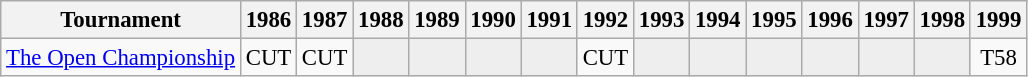<table class="wikitable" style="font-size:95%;text-align:center;">
<tr>
<th>Tournament</th>
<th>1986</th>
<th>1987</th>
<th>1988</th>
<th>1989</th>
<th>1990</th>
<th>1991</th>
<th>1992</th>
<th>1993</th>
<th>1994</th>
<th>1995</th>
<th>1996</th>
<th>1997</th>
<th>1998</th>
<th>1999</th>
</tr>
<tr>
<td align=left><a href='#'>The Open Championship</a></td>
<td>CUT</td>
<td>CUT</td>
<td style="background:#eeeeee;"></td>
<td style="background:#eeeeee;"></td>
<td style="background:#eeeeee;"></td>
<td style="background:#eeeeee;"></td>
<td>CUT</td>
<td style="background:#eeeeee;"></td>
<td style="background:#eeeeee;"></td>
<td style="background:#eeeeee;"></td>
<td style="background:#eeeeee;"></td>
<td style="background:#eeeeee;"></td>
<td style="background:#eeeeee;"></td>
<td>T58</td>
</tr>
</table>
